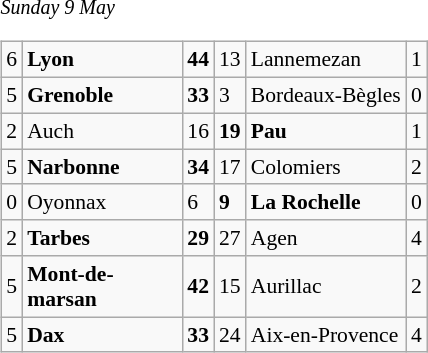<table width="100%" align="center" border="0" cellpadding="0" cellspacing="5">
<tr valign="top" align="left">
<td width="50%"><br><small><em>Sunday 9 May</em></small><table class="wikitable gauche" cellpadding="0" cellspacing="0" style="font-size:90%;">
<tr>
<td>6</td>
<td width="100px"><strong>Lyon</strong></td>
<td><strong>44</strong></td>
<td>13</td>
<td width="100px">Lannemezan</td>
<td>1</td>
</tr>
<tr>
<td>5</td>
<td><strong>Grenoble</strong></td>
<td><strong>33</strong></td>
<td>3</td>
<td>Bordeaux-Bègles</td>
<td>0</td>
</tr>
<tr>
<td>2</td>
<td>Auch</td>
<td>16</td>
<td><strong>19</strong></td>
<td><strong>Pau</strong></td>
<td>1</td>
</tr>
<tr>
<td>5</td>
<td><strong>Narbonne</strong></td>
<td><strong>34</strong></td>
<td>17</td>
<td>Colomiers</td>
<td>2</td>
</tr>
<tr>
<td>0</td>
<td>Oyonnax</td>
<td>6</td>
<td><strong>9</strong></td>
<td><strong>La Rochelle</strong></td>
<td>0</td>
</tr>
<tr>
<td>2</td>
<td><strong>Tarbes</strong></td>
<td><strong>29</strong></td>
<td>27</td>
<td>Agen</td>
<td>4</td>
</tr>
<tr>
<td>5</td>
<td><strong>Mont-de-marsan</strong></td>
<td><strong>42</strong></td>
<td>15</td>
<td>Aurillac</td>
<td>2</td>
</tr>
<tr>
<td>5</td>
<td><strong>Dax</strong></td>
<td><strong>33</strong></td>
<td>24</td>
<td>Aix-en-Provence</td>
<td>4</td>
</tr>
</table>
</td>
<td></td>
</tr>
</table>
